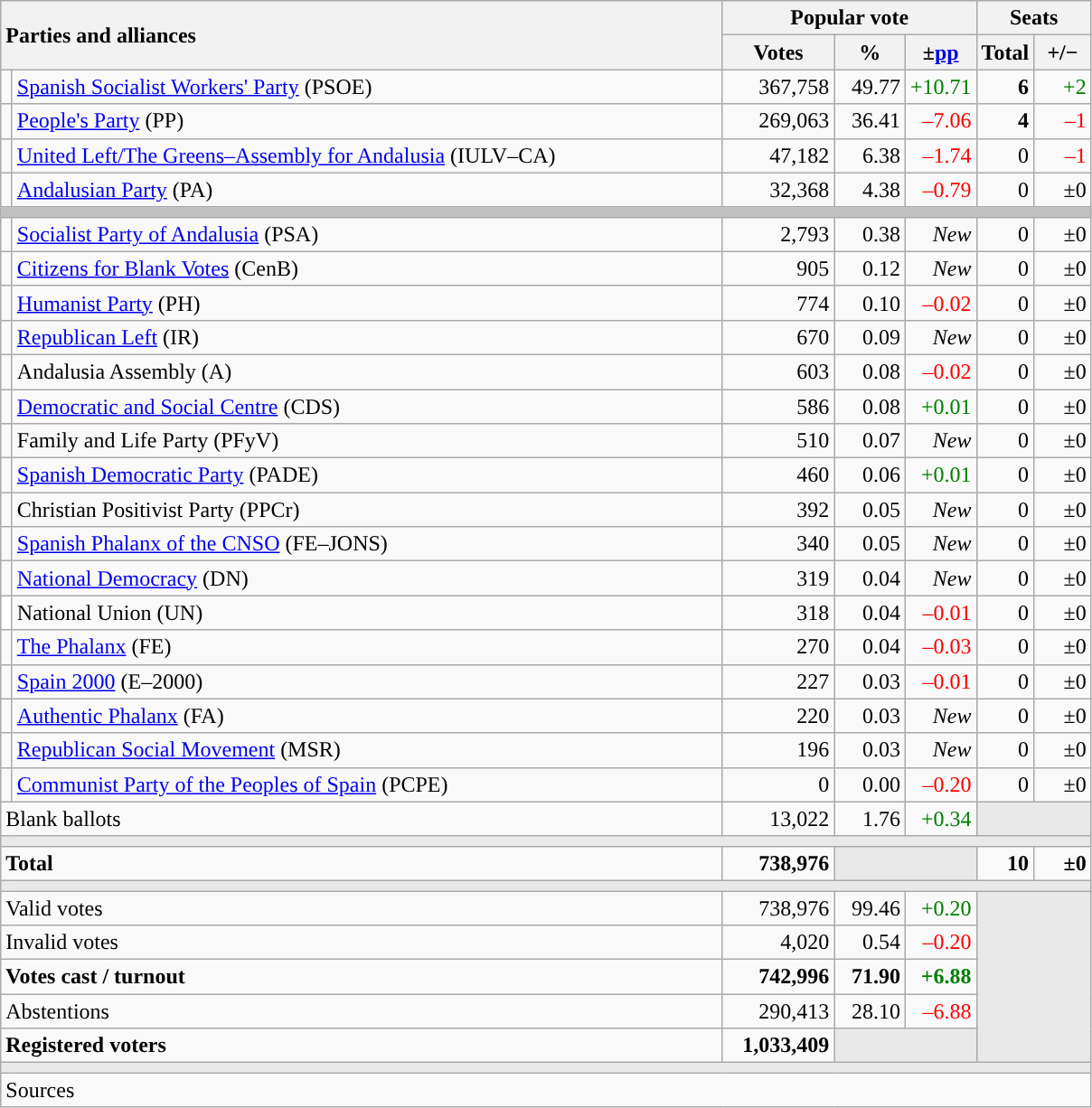<table class="wikitable" style="text-align:right;">
<tr>
<th style="text-align:left;" rowspan="2" colspan="2" width="525">Parties and alliances</th>
<th colspan="3">Popular vote</th>
<th colspan="2">Seats</th>
</tr>
<tr>
<th width="75">Votes</th>
<th width="45">%</th>
<th width="45">±<a href='#'>pp</a></th>
<th width="35">Total</th>
<th width="35">+/−</th>
</tr>
<tr>
<td width="1" style="color:inherit;background:"></td>
<td align="left"><a href='#'>Spanish Socialist Workers' Party</a> (PSOE)</td>
<td>367,758</td>
<td>49.77</td>
<td style="color:green;">+10.71</td>
<td><strong>6</strong></td>
<td style="color:green;">+2</td>
</tr>
<tr>
<td style="color:inherit;background:"></td>
<td align="left"><a href='#'>People's Party</a> (PP)</td>
<td>269,063</td>
<td>36.41</td>
<td style="color:red;">–7.06</td>
<td><strong>4</strong></td>
<td style="color:red;">–1</td>
</tr>
<tr>
<td style="color:inherit;background:"></td>
<td align="left"><a href='#'>United Left/The Greens–Assembly for Andalusia</a> (IULV–CA)</td>
<td>47,182</td>
<td>6.38</td>
<td style="color:red;">–1.74</td>
<td>0</td>
<td style="color:red;">–1</td>
</tr>
<tr>
<td style="color:inherit;background:"></td>
<td align="left"><a href='#'>Andalusian Party</a> (PA)</td>
<td>32,368</td>
<td>4.38</td>
<td style="color:red;">–0.79</td>
<td>0</td>
<td>±0</td>
</tr>
<tr>
<td colspan="7" bgcolor="#C0C0C0"></td>
</tr>
<tr>
<td style="color:inherit;background:"></td>
<td align="left"><a href='#'>Socialist Party of Andalusia</a> (PSA)</td>
<td>2,793</td>
<td>0.38</td>
<td><em>New</em></td>
<td>0</td>
<td>±0</td>
</tr>
<tr>
<td style="color:inherit;background:"></td>
<td align="left"><a href='#'>Citizens for Blank Votes</a> (CenB)</td>
<td>905</td>
<td>0.12</td>
<td><em>New</em></td>
<td>0</td>
<td>±0</td>
</tr>
<tr>
<td style="color:inherit;background:"></td>
<td align="left"><a href='#'>Humanist Party</a> (PH)</td>
<td>774</td>
<td>0.10</td>
<td style="color:red;">–0.02</td>
<td>0</td>
<td>±0</td>
</tr>
<tr>
<td style="color:inherit;background:"></td>
<td align="left"><a href='#'>Republican Left</a> (IR)</td>
<td>670</td>
<td>0.09</td>
<td><em>New</em></td>
<td>0</td>
<td>±0</td>
</tr>
<tr>
<td style="color:inherit;background:"></td>
<td align="left">Andalusia Assembly (A)</td>
<td>603</td>
<td>0.08</td>
<td style="color:red;">–0.02</td>
<td>0</td>
<td>±0</td>
</tr>
<tr>
<td style="color:inherit;background:"></td>
<td align="left"><a href='#'>Democratic and Social Centre</a> (CDS)</td>
<td>586</td>
<td>0.08</td>
<td style="color:green;">+0.01</td>
<td>0</td>
<td>±0</td>
</tr>
<tr>
<td style="color:inherit;background:"></td>
<td align="left">Family and Life Party (PFyV)</td>
<td>510</td>
<td>0.07</td>
<td><em>New</em></td>
<td>0</td>
<td>±0</td>
</tr>
<tr>
<td style="color:inherit;background:"></td>
<td align="left"><a href='#'>Spanish Democratic Party</a> (PADE)</td>
<td>460</td>
<td>0.06</td>
<td style="color:green;">+0.01</td>
<td>0</td>
<td>±0</td>
</tr>
<tr>
<td style="color:inherit;background:"></td>
<td align="left">Christian Positivist Party (PPCr)</td>
<td>392</td>
<td>0.05</td>
<td><em>New</em></td>
<td>0</td>
<td>±0</td>
</tr>
<tr>
<td style="color:inherit;background:"></td>
<td align="left"><a href='#'>Spanish Phalanx of the CNSO</a> (FE–JONS)</td>
<td>340</td>
<td>0.05</td>
<td><em>New</em></td>
<td>0</td>
<td>±0</td>
</tr>
<tr>
<td style="color:inherit;background:"></td>
<td align="left"><a href='#'>National Democracy</a> (DN)</td>
<td>319</td>
<td>0.04</td>
<td><em>New</em></td>
<td>0</td>
<td>±0</td>
</tr>
<tr>
<td bgcolor="white"></td>
<td align="left">National Union (UN)</td>
<td>318</td>
<td>0.04</td>
<td style="color:red;">–0.01</td>
<td>0</td>
<td>±0</td>
</tr>
<tr>
<td style="color:inherit;background:"></td>
<td align="left"><a href='#'>The Phalanx</a> (FE)</td>
<td>270</td>
<td>0.04</td>
<td style="color:red;">–0.03</td>
<td>0</td>
<td>±0</td>
</tr>
<tr>
<td style="color:inherit;background:"></td>
<td align="left"><a href='#'>Spain 2000</a> (E–2000)</td>
<td>227</td>
<td>0.03</td>
<td style="color:red;">–0.01</td>
<td>0</td>
<td>±0</td>
</tr>
<tr>
<td style="color:inherit;background:"></td>
<td align="left"><a href='#'>Authentic Phalanx</a> (FA)</td>
<td>220</td>
<td>0.03</td>
<td><em>New</em></td>
<td>0</td>
<td>±0</td>
</tr>
<tr>
<td style="color:inherit;background:"></td>
<td align="left"><a href='#'>Republican Social Movement</a> (MSR)</td>
<td>196</td>
<td>0.03</td>
<td><em>New</em></td>
<td>0</td>
<td>±0</td>
</tr>
<tr>
<td style="color:inherit;background:"></td>
<td align="left"><a href='#'>Communist Party of the Peoples of Spain</a> (PCPE)</td>
<td>0</td>
<td>0.00</td>
<td style="color:red;">–0.20</td>
<td>0</td>
<td>±0</td>
</tr>
<tr>
<td align="left" colspan="2">Blank ballots</td>
<td>13,022</td>
<td>1.76</td>
<td style="color:green;">+0.34</td>
<td bgcolor="#E9E9E9" colspan="2"></td>
</tr>
<tr>
<td colspan="7" bgcolor="#E9E9E9"></td>
</tr>
<tr style="font-weight:bold;">
<td align="left" colspan="2">Total</td>
<td>738,976</td>
<td bgcolor="#E9E9E9" colspan="2"></td>
<td>10</td>
<td>±0</td>
</tr>
<tr>
<td colspan="7" bgcolor="#E9E9E9"></td>
</tr>
<tr>
<td align="left" colspan="2">Valid votes</td>
<td>738,976</td>
<td>99.46</td>
<td style="color:green;">+0.20</td>
<td bgcolor="#E9E9E9" colspan="2" rowspan="5"></td>
</tr>
<tr>
<td align="left" colspan="2">Invalid votes</td>
<td>4,020</td>
<td>0.54</td>
<td style="color:red;">–0.20</td>
</tr>
<tr style="font-weight:bold;">
<td align="left" colspan="2">Votes cast / turnout</td>
<td>742,996</td>
<td>71.90</td>
<td style="color:green;">+6.88</td>
</tr>
<tr>
<td align="left" colspan="2">Abstentions</td>
<td>290,413</td>
<td>28.10</td>
<td style="color:red;">–6.88</td>
</tr>
<tr style="font-weight:bold;">
<td align="left" colspan="2">Registered voters</td>
<td>1,033,409</td>
<td bgcolor="#E9E9E9" colspan="2"></td>
</tr>
<tr>
<td colspan="7" bgcolor="#E9E9E9"></td>
</tr>
<tr>
<td align="left" colspan="7">Sources</td>
</tr>
</table>
